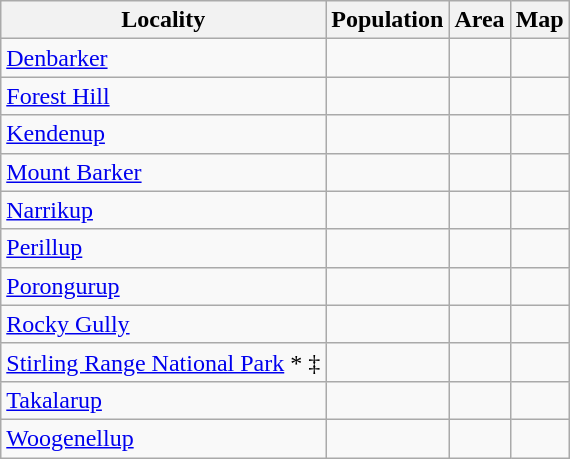<table class="wikitable sortable">
<tr>
<th>Locality</th>
<th data-sort-type=number>Population</th>
<th data-sort-type=number>Area</th>
<th>Map</th>
</tr>
<tr>
<td><a href='#'>Denbarker</a></td>
<td></td>
<td></td>
<td></td>
</tr>
<tr>
<td><a href='#'>Forest Hill</a></td>
<td></td>
<td></td>
<td></td>
</tr>
<tr>
<td><a href='#'>Kendenup</a></td>
<td></td>
<td></td>
<td></td>
</tr>
<tr>
<td><a href='#'>Mount Barker</a></td>
<td></td>
<td></td>
<td></td>
</tr>
<tr>
<td><a href='#'>Narrikup</a></td>
<td></td>
<td></td>
<td></td>
</tr>
<tr>
<td><a href='#'>Perillup</a></td>
<td></td>
<td></td>
<td></td>
</tr>
<tr>
<td><a href='#'>Porongurup</a></td>
<td></td>
<td></td>
<td></td>
</tr>
<tr>
<td><a href='#'>Rocky Gully</a></td>
<td></td>
<td></td>
<td></td>
</tr>
<tr>
<td><a href='#'>Stirling Range National Park</a> * ‡</td>
<td></td>
<td></td>
<td></td>
</tr>
<tr>
<td><a href='#'>Takalarup</a></td>
<td></td>
<td></td>
<td></td>
</tr>
<tr>
<td><a href='#'>Woogenellup</a></td>
<td></td>
<td></td>
<td></td>
</tr>
</table>
